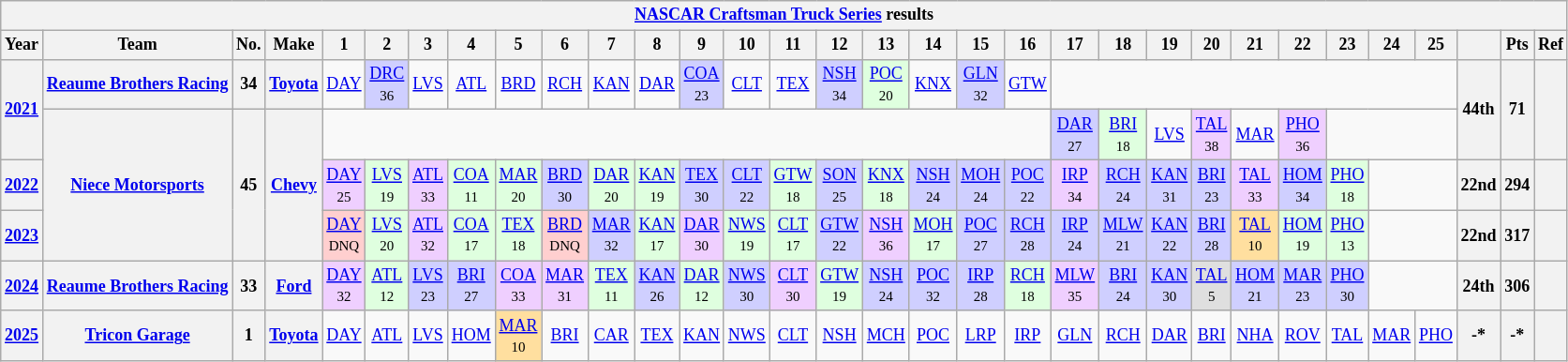<table class="wikitable" style="text-align:center; font-size:75%">
<tr>
<th colspan=32><a href='#'>NASCAR Craftsman Truck Series</a> results</th>
</tr>
<tr>
<th>Year</th>
<th>Team</th>
<th>No.</th>
<th>Make</th>
<th>1</th>
<th>2</th>
<th>3</th>
<th>4</th>
<th>5</th>
<th>6</th>
<th>7</th>
<th>8</th>
<th>9</th>
<th>10</th>
<th>11</th>
<th>12</th>
<th>13</th>
<th>14</th>
<th>15</th>
<th>16</th>
<th>17</th>
<th>18</th>
<th>19</th>
<th>20</th>
<th>21</th>
<th>22</th>
<th>23</th>
<th>24</th>
<th>25</th>
<th></th>
<th>Pts</th>
<th>Ref</th>
</tr>
<tr>
<th rowspan=2><a href='#'>2021</a></th>
<th><a href='#'>Reaume Brothers Racing</a></th>
<th>34</th>
<th><a href='#'>Toyota</a></th>
<td><a href='#'>DAY</a></td>
<td style="background:#CFCFFF;"><a href='#'>DRC</a><br><small>36</small></td>
<td><a href='#'>LVS</a></td>
<td><a href='#'>ATL</a></td>
<td><a href='#'>BRD</a></td>
<td><a href='#'>RCH</a></td>
<td><a href='#'>KAN</a></td>
<td><a href='#'>DAR</a></td>
<td style="background:#CFCFFF;"><a href='#'>COA</a><br><small>23</small></td>
<td><a href='#'>CLT</a></td>
<td><a href='#'>TEX</a></td>
<td style="background:#CFCFFF;"><a href='#'>NSH</a><br><small>34</small></td>
<td style="background:#DFFFDF;"><a href='#'>POC</a><br><small>20</small></td>
<td><a href='#'>KNX</a></td>
<td style="background:#CFCFFF;"><a href='#'>GLN</a><br><small>32</small></td>
<td><a href='#'>GTW</a></td>
<td colspan=9></td>
<th rowspan=2>44th</th>
<th rowspan=2>71</th>
<th rowspan=2></th>
</tr>
<tr>
<th rowspan=3><a href='#'>Niece Motorsports</a></th>
<th rowspan=3>45</th>
<th rowspan=3><a href='#'>Chevy</a></th>
<td colspan=16></td>
<td style="background:#CFCFFF;"><a href='#'>DAR</a><br><small>27</small></td>
<td style="background:#DFFFDF;"><a href='#'>BRI</a><br><small>18</small></td>
<td><a href='#'>LVS</a></td>
<td style="background:#EFCFFF;"><a href='#'>TAL</a><br><small>38</small></td>
<td><a href='#'>MAR</a></td>
<td style="background:#EFCFFF;"><a href='#'>PHO</a><br><small>36</small></td>
<td colspan=3></td>
</tr>
<tr>
<th><a href='#'>2022</a></th>
<td style="background:#EFCFFF;"><a href='#'>DAY</a><br><small>25</small></td>
<td style="background:#DFFFDF;"><a href='#'>LVS</a><br><small>19</small></td>
<td style="background:#EFCFFF;"><a href='#'>ATL</a><br><small>33</small></td>
<td style="background:#DFFFDF;"><a href='#'>COA</a><br><small>11</small></td>
<td style="background:#DFFFDF;"><a href='#'>MAR</a><br><small>20</small></td>
<td style="background:#CFCFFF;"><a href='#'>BRD</a><br><small>30</small></td>
<td style="background:#DFFFDF;"><a href='#'>DAR</a><br><small>20</small></td>
<td style="background:#DFFFDF;"><a href='#'>KAN</a><br><small>19</small></td>
<td style="background:#CFCFFF;"><a href='#'>TEX</a><br><small>30</small></td>
<td style="background:#CFCFFF;"><a href='#'>CLT</a><br><small>22</small></td>
<td style="background:#DFFFDF;"><a href='#'>GTW</a><br><small>18</small></td>
<td style="background:#CFCFFF;"><a href='#'>SON</a><br><small>25</small></td>
<td style="background:#DFFFDF;"><a href='#'>KNX</a><br><small>18</small></td>
<td style="background:#CFCFFF;"><a href='#'>NSH</a><br><small>24</small></td>
<td style="background:#CFCFFF;"><a href='#'>MOH</a><br><small>24</small></td>
<td style="background:#CFCFFF;"><a href='#'>POC</a><br><small>22</small></td>
<td style="background:#EFCFFF;"><a href='#'>IRP</a><br><small>34</small></td>
<td style="background:#CFCFFF;"><a href='#'>RCH</a><br><small>24</small></td>
<td style="background:#CFCFFF;"><a href='#'>KAN</a><br><small>31</small></td>
<td style="background:#CFCFFF;"><a href='#'>BRI</a><br><small>23</small></td>
<td style="background:#EFCFFF;"><a href='#'>TAL</a><br><small>33</small></td>
<td style="background:#CFCFFF;"><a href='#'>HOM</a><br><small>34</small></td>
<td style="background:#DFFFDF;"><a href='#'>PHO</a><br><small>18</small></td>
<td colspan=2></td>
<th>22nd</th>
<th>294</th>
<th></th>
</tr>
<tr>
<th><a href='#'>2023</a></th>
<td style="background:#FFCFCF;"><a href='#'>DAY</a><br><small>DNQ</small></td>
<td style="background:#DFFFDF;"><a href='#'>LVS</a><br><small>20</small></td>
<td style="background:#EFCFFF;"><a href='#'>ATL</a><br><small>32</small></td>
<td style="background:#DFFFDF;"><a href='#'>COA</a><br><small>17</small></td>
<td style="background:#DFFFDF;"><a href='#'>TEX</a><br><small>18</small></td>
<td style="background:#FFCFCF;"><a href='#'>BRD</a><br><small>DNQ</small></td>
<td style="background:#CFCFFF;"><a href='#'>MAR</a><br><small>32</small></td>
<td style="background:#DFFFDF;"><a href='#'>KAN</a><br><small>17</small></td>
<td style="background:#EFCFFF;"><a href='#'>DAR</a><br><small>30</small></td>
<td style="background:#DFFFDF;"><a href='#'>NWS</a><br><small>19</small></td>
<td style="background:#DFFFDF;"><a href='#'>CLT</a><br><small>17</small></td>
<td style="background:#CFCFFF;"><a href='#'>GTW</a><br><small>22</small></td>
<td style="background:#EFCFFF;"><a href='#'>NSH</a><br><small>36</small></td>
<td style="background:#DFFFDF;"><a href='#'>MOH</a><br><small>17</small></td>
<td style="background:#CFCFFF;"><a href='#'>POC</a><br><small>27</small></td>
<td style="background:#CFCFFF;"><a href='#'>RCH</a><br><small>28</small></td>
<td style="background:#CFCFFF;"><a href='#'>IRP</a><br><small>24</small></td>
<td style="background:#CFCFFF;"><a href='#'>MLW</a><br><small>21</small></td>
<td style="background:#CFCFFF;"><a href='#'>KAN</a><br><small>22</small></td>
<td style="background:#CFCFFF;"><a href='#'>BRI</a><br><small>28</small></td>
<td style="background:#FFDF9F;"><a href='#'>TAL</a><br><small>10</small></td>
<td style="background:#DFFFDF;"><a href='#'>HOM</a><br><small>19</small></td>
<td style="background:#DFFFDF;"><a href='#'>PHO</a><br><small>13</small></td>
<td colspan=2></td>
<th>22nd</th>
<th>317</th>
<th></th>
</tr>
<tr>
<th><a href='#'>2024</a></th>
<th><a href='#'>Reaume Brothers Racing</a></th>
<th>33</th>
<th><a href='#'>Ford</a></th>
<td style="background:#EFCFFF;"><a href='#'>DAY</a><br><small>32</small></td>
<td style="background:#DFFFDF;"><a href='#'>ATL</a><br><small>12</small></td>
<td style="background:#CFCFFF;"><a href='#'>LVS</a><br><small>23</small></td>
<td style="background:#CFCFFF;"><a href='#'>BRI</a><br><small>27</small></td>
<td style="background:#EFCFFF;"><a href='#'>COA</a><br><small>33</small></td>
<td style="background:#EFCFFF;"><a href='#'>MAR</a><br><small>31</small></td>
<td style="background:#DFFFDF;"><a href='#'>TEX</a><br><small>11</small></td>
<td style="background:#CFCFFF;"><a href='#'>KAN</a><br><small>26</small></td>
<td style="background:#DFFFDF;"><a href='#'>DAR</a><br><small>12</small></td>
<td style="background:#CFCFFF;"><a href='#'>NWS</a><br><small>30</small></td>
<td style="background:#EFCFFF;"><a href='#'>CLT</a><br><small>30</small></td>
<td style="background:#DFFFDF;"><a href='#'>GTW</a><br><small>19</small></td>
<td style="background:#CFCFFF;"><a href='#'>NSH</a><br><small>24</small></td>
<td style="background:#CFCFFF;"><a href='#'>POC</a><br><small>32</small></td>
<td style="background:#CFCFFF;"><a href='#'>IRP</a><br><small>28</small></td>
<td style="background:#DFFFDF;"><a href='#'>RCH</a><br><small>18</small></td>
<td style="background:#EFCFFF;"><a href='#'>MLW</a><br><small>35</small></td>
<td style="background:#CFCFFF;"><a href='#'>BRI</a><br><small>24</small></td>
<td style="background:#CFCFFF;"><a href='#'>KAN</a><br><small>30</small></td>
<td style="background:#DFDFDF;"><a href='#'>TAL</a><br><small>5</small></td>
<td style="background:#CFCFFF;"><a href='#'>HOM</a><br><small>21</small></td>
<td style="background:#CFCFFF;"><a href='#'>MAR</a><br><small>23</small></td>
<td style="background:#CFCFFF;"><a href='#'>PHO</a><br><small>30</small></td>
<td colspan=2></td>
<th>24th</th>
<th>306</th>
<th></th>
</tr>
<tr>
<th><a href='#'>2025</a></th>
<th><a href='#'>Tricon Garage</a></th>
<th>1</th>
<th><a href='#'>Toyota</a></th>
<td><a href='#'>DAY</a></td>
<td><a href='#'>ATL</a></td>
<td><a href='#'>LVS</a></td>
<td><a href='#'>HOM</a></td>
<td style="background:#FFDF9F;"><a href='#'>MAR</a><br><small>10</small></td>
<td><a href='#'>BRI</a></td>
<td><a href='#'>CAR</a></td>
<td><a href='#'>TEX</a></td>
<td><a href='#'>KAN</a></td>
<td><a href='#'>NWS</a></td>
<td><a href='#'>CLT</a></td>
<td><a href='#'>NSH</a></td>
<td style="background:#;"><a href='#'>MCH</a><br><small></small></td>
<td><a href='#'>POC</a></td>
<td><a href='#'>LRP</a></td>
<td><a href='#'>IRP</a></td>
<td><a href='#'>GLN</a></td>
<td><a href='#'>RCH</a></td>
<td><a href='#'>DAR</a></td>
<td><a href='#'>BRI</a></td>
<td><a href='#'>NHA</a></td>
<td><a href='#'>ROV</a></td>
<td><a href='#'>TAL</a></td>
<td><a href='#'>MAR</a></td>
<td><a href='#'>PHO</a></td>
<th>-*</th>
<th>-*</th>
<th></th>
</tr>
</table>
